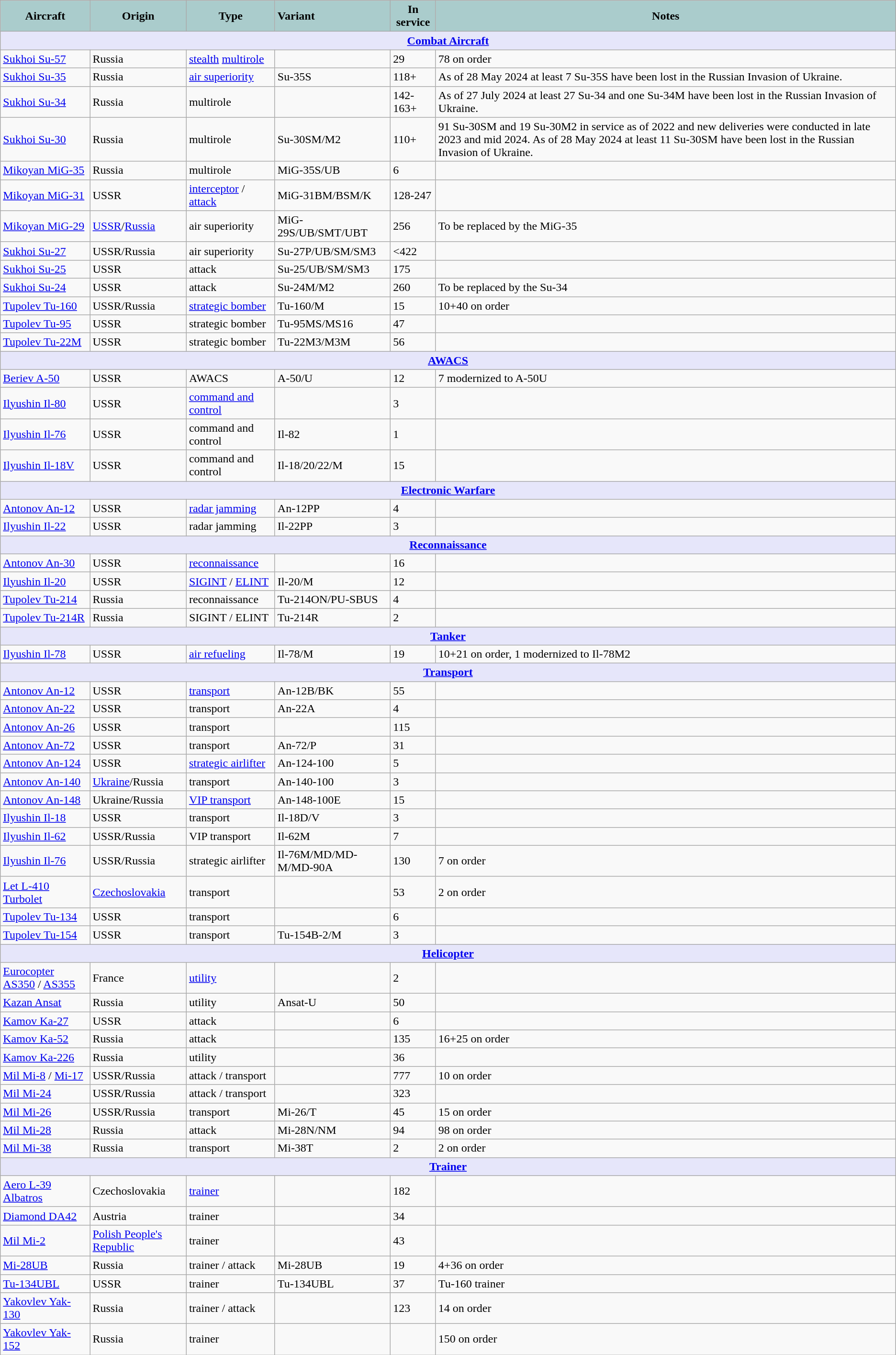<table class="wikitable">
<tr>
<th style="text-align:center; background:#acc;">Aircraft</th>
<th style="text-align: center; background:#acc;">Origin</th>
<th style="text-align:l center; background:#acc;">Type</th>
<th style="text-align:left; background:#acc;">Variant</th>
<th style="text-align:center; background:#acc;">In service</th>
<th style="text-align: center; background:#acc;">Notes</th>
</tr>
<tr>
<th style="align: center; background: lavender;" colspan="6"><a href='#'>Combat Aircraft</a></th>
</tr>
<tr>
<td><a href='#'>Sukhoi Su-57</a></td>
<td>Russia</td>
<td><a href='#'>stealth</a> <a href='#'>multirole</a></td>
<td></td>
<td>29</td>
<td>78 on order</td>
</tr>
<tr>
<td><a href='#'>Sukhoi Su-35</a></td>
<td>Russia</td>
<td><a href='#'>air superiority</a></td>
<td>Su-35S</td>
<td>118+</td>
<td>As of 28 May 2024 at least 7 Su-35S have been lost in the Russian Invasion of Ukraine.</td>
</tr>
<tr>
<td><a href='#'>Sukhoi Su-34</a></td>
<td>Russia</td>
<td>multirole</td>
<td></td>
<td>142-163+</td>
<td>As of 27 July 2024 at least 27 Su-34 and one Su-34M have been lost in the Russian Invasion of Ukraine.</td>
</tr>
<tr>
<td><a href='#'>Sukhoi Su-30</a></td>
<td>Russia</td>
<td>multirole</td>
<td>Su-30SM/M2</td>
<td>110+</td>
<td>91 Su-30SM and 19 Su-30M2 in service as of 2022 and new deliveries were conducted in late 2023 and mid 2024. As of 28 May 2024 at least 11 Su-30SM have been lost in the Russian Invasion of Ukraine.</td>
</tr>
<tr>
<td><a href='#'>Mikoyan MiG-35</a></td>
<td>Russia</td>
<td>multirole</td>
<td>MiG-35S/UB</td>
<td>6</td>
<td></td>
</tr>
<tr>
<td><a href='#'>Mikoyan MiG-31</a></td>
<td>USSR</td>
<td><a href='#'>interceptor</a> / <a href='#'>attack</a></td>
<td>MiG-31BM/BSM/K</td>
<td>128-247</td>
<td></td>
</tr>
<tr>
<td><a href='#'>Mikoyan MiG-29</a></td>
<td><a href='#'>USSR</a>/<a href='#'>Russia</a></td>
<td>air superiority</td>
<td>MiG-29S/UB/SMT/UBT</td>
<td>256</td>
<td>To be replaced by the MiG-35</td>
</tr>
<tr>
<td><a href='#'>Sukhoi Su-27</a></td>
<td>USSR/Russia</td>
<td>air superiority</td>
<td>Su-27P/UB/SM/SM3</td>
<td><422</td>
<td></td>
</tr>
<tr>
<td><a href='#'>Sukhoi Su-25</a></td>
<td>USSR</td>
<td>attack</td>
<td>Su-25/UB/SM/SM3</td>
<td>175</td>
<td></td>
</tr>
<tr>
<td><a href='#'>Sukhoi Su-24</a></td>
<td>USSR</td>
<td>attack</td>
<td>Su-24M/M2</td>
<td>260</td>
<td>To be replaced by the Su-34</td>
</tr>
<tr>
<td><a href='#'>Tupolev Tu-160</a></td>
<td>USSR/Russia</td>
<td><a href='#'>strategic bomber</a></td>
<td>Tu-160/M</td>
<td>15</td>
<td>10+40 on order</td>
</tr>
<tr>
<td><a href='#'>Tupolev Tu-95</a></td>
<td>USSR</td>
<td>strategic bomber</td>
<td>Tu-95MS/MS16</td>
<td>47</td>
<td></td>
</tr>
<tr>
<td><a href='#'>Tupolev Tu-22M</a></td>
<td>USSR</td>
<td>strategic bomber</td>
<td>Tu-22M3/M3M</td>
<td>56</td>
<td></td>
</tr>
<tr>
<th style="align: center; background: lavender;" colspan="6"><a href='#'>AWACS</a></th>
</tr>
<tr>
<td><a href='#'>Beriev A-50</a></td>
<td>USSR</td>
<td>AWACS</td>
<td>A-50/U</td>
<td>12</td>
<td>7 modernized to A-50U</td>
</tr>
<tr>
<td><a href='#'>Ilyushin Il-80</a></td>
<td>USSR</td>
<td><a href='#'>command and control</a></td>
<td></td>
<td>3</td>
<td></td>
</tr>
<tr>
<td><a href='#'>Ilyushin Il-76</a></td>
<td>USSR</td>
<td>command and control</td>
<td>Il-82</td>
<td>1</td>
<td></td>
</tr>
<tr>
<td><a href='#'>Ilyushin Il-18V</a></td>
<td>USSR</td>
<td>command and control</td>
<td>Il-18/20/22/M</td>
<td>15</td>
<td></td>
</tr>
<tr>
<th style="align: center; background: lavender;" colspan="6"><a href='#'>Electronic Warfare</a></th>
</tr>
<tr>
<td><a href='#'>Antonov An-12</a></td>
<td>USSR</td>
<td><a href='#'>radar jamming</a></td>
<td>An-12PP</td>
<td>4</td>
<td></td>
</tr>
<tr>
<td><a href='#'>Ilyushin Il-22</a></td>
<td>USSR</td>
<td>radar jamming</td>
<td>Il-22PP</td>
<td>3</td>
<td></td>
</tr>
<tr>
<th style="align: center; background: lavender;" colspan="6"><a href='#'>Reconnaissance</a></th>
</tr>
<tr>
<td><a href='#'>Antonov An-30</a></td>
<td>USSR</td>
<td><a href='#'>reconnaissance</a></td>
<td></td>
<td>16</td>
<td></td>
</tr>
<tr>
<td><a href='#'>Ilyushin Il-20</a></td>
<td>USSR</td>
<td><a href='#'>SIGINT</a> / <a href='#'>ELINT</a></td>
<td>Il-20/M</td>
<td>12</td>
<td></td>
</tr>
<tr>
<td><a href='#'>Tupolev Tu-214</a></td>
<td>Russia</td>
<td>reconnaissance</td>
<td>Tu-214ON/PU-SBUS</td>
<td>4</td>
<td></td>
</tr>
<tr>
<td><a href='#'>Tupolev Tu-214R</a></td>
<td>Russia</td>
<td>SIGINT / ELINT</td>
<td>Tu-214R</td>
<td>2</td>
<td></td>
</tr>
<tr>
<th style="align: center; background: lavender;" colspan="6"><a href='#'>Tanker</a></th>
</tr>
<tr>
<td><a href='#'>Ilyushin Il-78</a></td>
<td>USSR</td>
<td><a href='#'>air refueling</a></td>
<td>Il-78/M</td>
<td>19</td>
<td>10+21 on order, 1 modernized to Il-78M2</td>
</tr>
<tr>
<th style="align: center; background: lavender;" colspan="6"><a href='#'>Transport</a></th>
</tr>
<tr>
<td><a href='#'>Antonov An-12</a></td>
<td>USSR</td>
<td><a href='#'>transport</a></td>
<td>An-12B/BK</td>
<td>55</td>
<td></td>
</tr>
<tr>
<td><a href='#'>Antonov An-22</a></td>
<td>USSR</td>
<td>transport</td>
<td>An-22A</td>
<td>4</td>
<td></td>
</tr>
<tr>
<td><a href='#'>Antonov An-26</a></td>
<td>USSR</td>
<td>transport</td>
<td></td>
<td>115</td>
<td></td>
</tr>
<tr>
<td><a href='#'>Antonov An-72</a></td>
<td>USSR</td>
<td>transport</td>
<td>An-72/P</td>
<td>31</td>
<td></td>
</tr>
<tr>
<td><a href='#'>Antonov An-124</a></td>
<td>USSR</td>
<td><a href='#'>strategic airlifter</a></td>
<td>An-124-100</td>
<td>5</td>
<td></td>
</tr>
<tr>
<td><a href='#'>Antonov An-140</a></td>
<td><a href='#'>Ukraine</a>/Russia</td>
<td>transport</td>
<td>An-140-100</td>
<td>3</td>
<td></td>
</tr>
<tr>
<td><a href='#'>Antonov An-148</a></td>
<td>Ukraine/Russia</td>
<td><a href='#'>VIP transport</a></td>
<td>An-148-100E</td>
<td>15</td>
<td></td>
</tr>
<tr>
<td><a href='#'>Ilyushin Il-18</a></td>
<td>USSR</td>
<td>transport</td>
<td>Il-18D/V</td>
<td>3</td>
<td></td>
</tr>
<tr>
<td><a href='#'>Ilyushin Il-62</a></td>
<td>USSR/Russia</td>
<td>VIP transport</td>
<td>Il-62M</td>
<td>7</td>
<td></td>
</tr>
<tr>
<td><a href='#'>Ilyushin Il-76</a></td>
<td>USSR/Russia</td>
<td>strategic airlifter</td>
<td>Il-76M/MD/MD-M/MD-90A</td>
<td>130</td>
<td>7 on order</td>
</tr>
<tr>
<td><a href='#'>Let L-410 Turbolet</a></td>
<td><a href='#'>Czechoslovakia</a></td>
<td>transport</td>
<td></td>
<td>53</td>
<td>2 on order</td>
</tr>
<tr>
<td><a href='#'>Tupolev Tu-134</a></td>
<td>USSR</td>
<td>transport</td>
<td></td>
<td>6</td>
<td></td>
</tr>
<tr>
<td><a href='#'>Tupolev Tu-154</a></td>
<td>USSR</td>
<td>transport</td>
<td>Tu-154B-2/M</td>
<td>3</td>
<td></td>
</tr>
<tr>
<th style="align: center; background: lavender;" colspan="6"><a href='#'>Helicopter</a></th>
</tr>
<tr>
<td><a href='#'>Eurocopter AS350</a> / <a href='#'>AS355</a></td>
<td>France</td>
<td><a href='#'>utility</a></td>
<td></td>
<td>2</td>
<td></td>
</tr>
<tr>
<td><a href='#'>Kazan Ansat</a></td>
<td>Russia</td>
<td>utility</td>
<td>Ansat-U</td>
<td>50</td>
<td></td>
</tr>
<tr>
<td><a href='#'>Kamov Ka-27</a></td>
<td>USSR</td>
<td>attack</td>
<td></td>
<td>6</td>
<td></td>
</tr>
<tr>
<td><a href='#'>Kamov Ka-52</a></td>
<td>Russia</td>
<td>attack</td>
<td></td>
<td>135</td>
<td>16+25 on order</td>
</tr>
<tr>
<td><a href='#'>Kamov Ka-226</a></td>
<td>Russia</td>
<td>utility</td>
<td></td>
<td>36</td>
<td></td>
</tr>
<tr>
<td><a href='#'>Mil Mi-8</a> / <a href='#'>Mi-17</a></td>
<td>USSR/Russia</td>
<td>attack / transport</td>
<td></td>
<td>777</td>
<td>10 on order</td>
</tr>
<tr>
<td><a href='#'>Mil Mi-24</a></td>
<td>USSR/Russia</td>
<td>attack / transport</td>
<td></td>
<td>323</td>
<td></td>
</tr>
<tr>
<td><a href='#'>Mil Mi-26</a></td>
<td>USSR/Russia</td>
<td>transport</td>
<td>Mi-26/T</td>
<td>45</td>
<td>15 on order</td>
</tr>
<tr>
<td><a href='#'>Mil Mi-28</a></td>
<td>Russia</td>
<td>attack</td>
<td>Mi-28N/NM</td>
<td>94</td>
<td>98 on order</td>
</tr>
<tr>
<td><a href='#'>Mil Mi-38</a></td>
<td>Russia</td>
<td>transport</td>
<td>Mi-38T</td>
<td>2</td>
<td>2 on order</td>
</tr>
<tr>
<th style="align: center; background: lavender;" colspan="6"><a href='#'>Trainer</a></th>
</tr>
<tr>
<td><a href='#'>Aero L-39 Albatros</a></td>
<td>Czechoslovakia</td>
<td><a href='#'>trainer</a></td>
<td></td>
<td>182</td>
<td></td>
</tr>
<tr>
<td><a href='#'>Diamond DA42</a></td>
<td>Austria</td>
<td>trainer</td>
<td></td>
<td>34</td>
<td></td>
</tr>
<tr>
<td><a href='#'>Mil Mi-2</a></td>
<td><a href='#'>Polish People's Republic</a></td>
<td>trainer</td>
<td></td>
<td>43</td>
<td></td>
</tr>
<tr>
<td><a href='#'>Mi-28UB</a></td>
<td>Russia</td>
<td>trainer / attack</td>
<td>Mi-28UB</td>
<td>19</td>
<td>4+36 on order</td>
</tr>
<tr>
<td><a href='#'>Tu-134UBL</a></td>
<td>USSR</td>
<td>trainer</td>
<td>Tu-134UBL</td>
<td>37</td>
<td>Tu-160 trainer</td>
</tr>
<tr>
<td><a href='#'>Yakovlev Yak-130</a></td>
<td>Russia</td>
<td>trainer / attack</td>
<td></td>
<td>123</td>
<td>14 on order</td>
</tr>
<tr>
<td><a href='#'>Yakovlev Yak-152</a></td>
<td>Russia</td>
<td>trainer</td>
<td></td>
<td></td>
<td>150 on order</td>
</tr>
</table>
